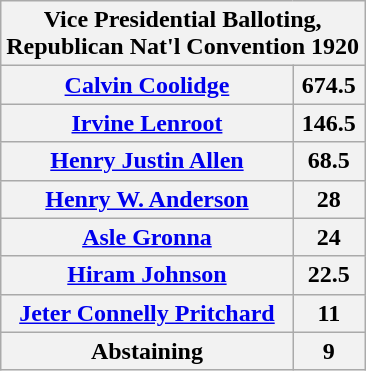<table class="wikitable" style="text-align:left;">
<tr>
<th colspan="2">Vice Presidential Balloting,<br>Republican Nat'l Convention 1920</th>
</tr>
<tr>
<th><a href='#'>Calvin Coolidge</a></th>
<th>674.5</th>
</tr>
<tr>
<th><a href='#'>Irvine Lenroot</a></th>
<th>146.5</th>
</tr>
<tr>
<th><a href='#'>Henry Justin Allen</a></th>
<th>68.5</th>
</tr>
<tr>
<th><a href='#'>Henry W. Anderson</a></th>
<th>28</th>
</tr>
<tr>
<th><a href='#'>Asle Gronna</a></th>
<th>24</th>
</tr>
<tr>
<th><a href='#'>Hiram Johnson</a></th>
<th>22.5</th>
</tr>
<tr>
<th><a href='#'>Jeter Connelly Pritchard</a></th>
<th>11</th>
</tr>
<tr>
<th>Abstaining</th>
<th>9</th>
</tr>
</table>
